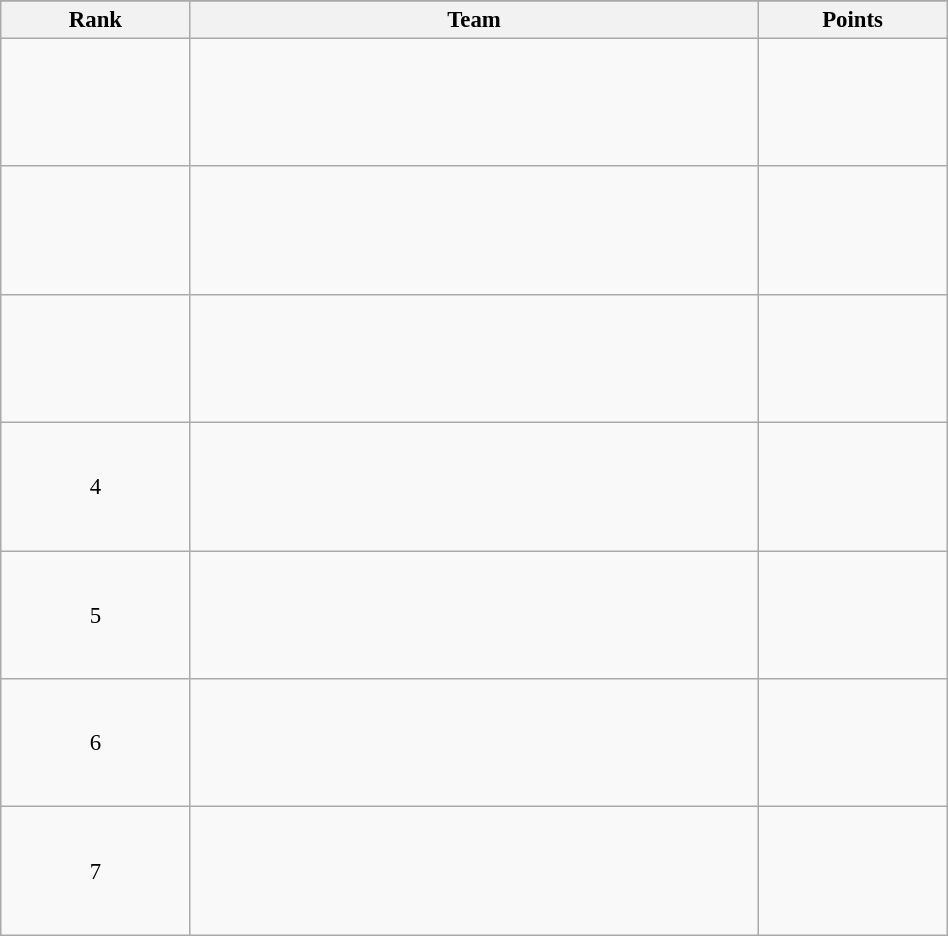<table class="wikitable sortable" style=" text-align:center; font-size:95%;" width="50%">
<tr>
</tr>
<tr>
<th width=10%>Rank</th>
<th width=30%>Team</th>
<th width=10%>Points</th>
</tr>
<tr>
<td align=center></td>
<td align=left><br><br><table width=100%>
<tr>
<td align=left style="border:0"></td>
<td align=right style="border:0"></td>
</tr>
<tr>
<td align=left style="border:0"></td>
<td align=right style="border:0"></td>
</tr>
<tr>
<td align=left style="border:0"></td>
<td align=right style="border:0"></td>
</tr>
<tr>
<td align=left style="border:0"></td>
<td align=right style="border:0"></td>
</tr>
<tr>
<td align=left style="border:0"></td>
<td align=right style="border:0"></td>
</tr>
</table>
</td>
<td></td>
</tr>
<tr>
<td align=center></td>
<td align=left><br><br><table width=100%>
<tr>
<td align=left style="border:0"></td>
<td align=right style="border:0"></td>
</tr>
<tr>
<td align=left style="border:0"></td>
<td align=right style="border:0"></td>
</tr>
<tr>
<td align=left style="border:0"></td>
<td align=right style="border:0"></td>
</tr>
<tr>
<td align=left style="border:0"></td>
<td align=right style="border:0"></td>
</tr>
<tr>
<td align=left style="border:0"></td>
<td align=right style="border:0"></td>
</tr>
</table>
</td>
<td></td>
</tr>
<tr>
<td align=center></td>
<td align=left><br><br><table width=100%>
<tr>
<td align=left style="border:0"></td>
<td align=right style="border:0"></td>
</tr>
<tr>
<td align=left style="border:0"></td>
<td align=right style="border:0"></td>
</tr>
<tr>
<td align=left style="border:0"></td>
<td align=right style="border:0"></td>
</tr>
<tr>
<td align=left style="border:0"></td>
<td align=right style="border:0"></td>
</tr>
<tr>
<td align=left style="border:0"></td>
<td align=right style="border:0"></td>
</tr>
</table>
</td>
<td></td>
</tr>
<tr>
<td align=center>4</td>
<td align=left><br><br><table width=100%>
<tr>
<td align=left style="border:0"></td>
<td align=right style="border:0"></td>
</tr>
<tr>
<td align=left style="border:0"></td>
<td align=right style="border:0"></td>
</tr>
<tr>
<td align=left style="border:0"></td>
<td align=right style="border:0"></td>
</tr>
<tr>
<td align=left style="border:0"></td>
<td align=right style="border:0"></td>
</tr>
<tr>
<td align=left style="border:0"></td>
<td align=right style="border:0"></td>
</tr>
</table>
</td>
<td></td>
</tr>
<tr>
<td align=center>5</td>
<td align=left><br><br><table width=100%>
<tr>
<td align=left style="border:0"></td>
<td align=right style="border:0"></td>
</tr>
<tr>
<td align=left style="border:0"></td>
<td align=right style="border:0"></td>
</tr>
<tr>
<td align=left style="border:0"></td>
<td align=right style="border:0"></td>
</tr>
<tr>
<td align=left style="border:0"></td>
<td align=right style="border:0"></td>
</tr>
<tr>
<td align=left style="border:0"></td>
<td align=right style="border:0"></td>
</tr>
</table>
</td>
<td></td>
</tr>
<tr>
<td align=center>6</td>
<td align=left><br><br><table width=100%>
<tr>
<td align=left style="border:0"></td>
<td align=right style="border:0"></td>
</tr>
<tr>
<td align=left style="border:0"></td>
<td align=right style="border:0"></td>
</tr>
<tr>
<td align=left style="border:0"></td>
<td align=right style="border:0"></td>
</tr>
<tr>
<td align=left style="border:0"></td>
<td align=right style="border:0"></td>
</tr>
<tr>
<td align=left style="border:0"></td>
<td align=right style="border:0"></td>
</tr>
</table>
</td>
<td></td>
</tr>
<tr>
<td align=center>7</td>
<td align=left><br><br><table width=100%>
<tr>
<td align=left style="border:0"></td>
<td align=right style="border:0"></td>
</tr>
<tr>
<td align=left style="border:0"></td>
<td align=right style="border:0"></td>
</tr>
<tr>
<td align=left style="border:0"></td>
<td align=right style="border:0"></td>
</tr>
<tr>
<td align=left style="border:0"></td>
<td align=right style="border:0"></td>
</tr>
<tr>
<td align=left style="border:0"></td>
<td align=right style="border:0"></td>
</tr>
</table>
</td>
<td></td>
</tr>
</table>
